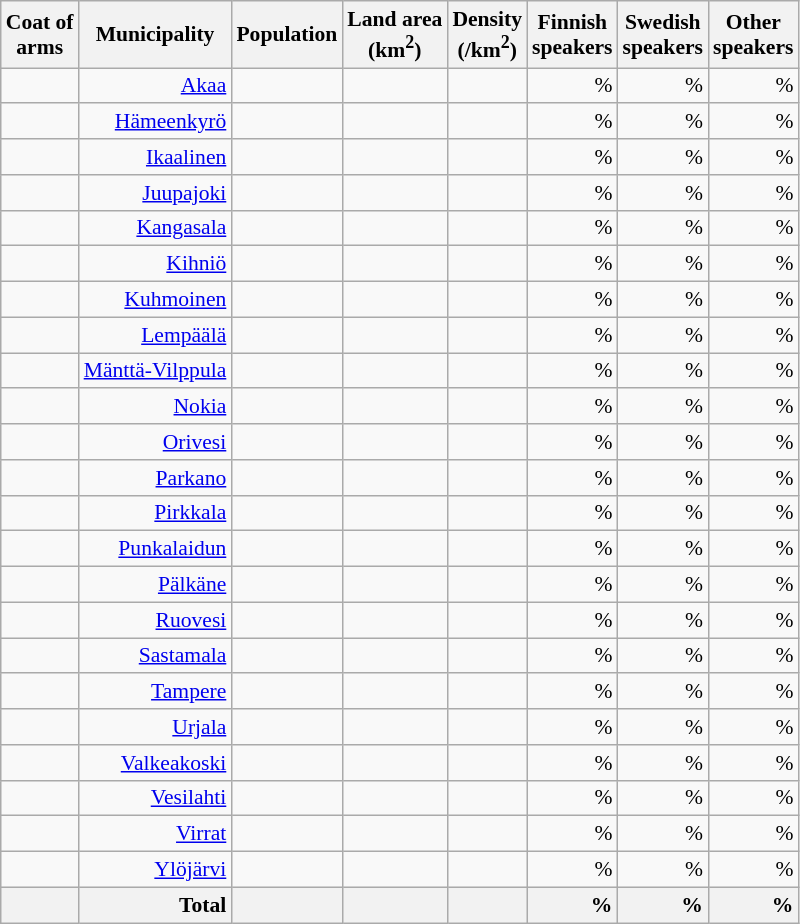<table class="wikitable sortable" style="font-size: 90%; text-align: right; line-height: normal;">
<tr>
<th class="unsortable">Coat of<br>arms</th>
<th>Municipality</th>
<th>Population</th>
<th>Land area<br>(km<sup>2</sup>)</th>
<th>Density<br>(/km<sup>2</sup>)</th>
<th>Finnish<br>speakers</th>
<th>Swedish<br>speakers</th>
<th>Other<br>speakers</th>
</tr>
<tr>
<td></td>
<td><a href='#'>Akaa</a></td>
<td></td>
<td></td>
<td></td>
<td> %</td>
<td> %</td>
<td> %</td>
</tr>
<tr>
<td></td>
<td><a href='#'>Hämeenkyrö</a></td>
<td></td>
<td></td>
<td></td>
<td> %</td>
<td> %</td>
<td> %</td>
</tr>
<tr>
<td></td>
<td><a href='#'>Ikaalinen</a></td>
<td></td>
<td></td>
<td></td>
<td> %</td>
<td> %</td>
<td> %</td>
</tr>
<tr>
<td></td>
<td><a href='#'>Juupajoki</a></td>
<td></td>
<td></td>
<td></td>
<td> %</td>
<td> %</td>
<td> %</td>
</tr>
<tr>
<td></td>
<td><a href='#'>Kangasala</a></td>
<td></td>
<td></td>
<td></td>
<td> %</td>
<td> %</td>
<td> %</td>
</tr>
<tr>
<td></td>
<td><a href='#'>Kihniö</a></td>
<td></td>
<td></td>
<td></td>
<td> %</td>
<td> %</td>
<td> %</td>
</tr>
<tr>
<td></td>
<td><a href='#'>Kuhmoinen</a></td>
<td></td>
<td></td>
<td></td>
<td> %</td>
<td> %</td>
<td> %</td>
</tr>
<tr>
<td></td>
<td><a href='#'>Lempäälä</a></td>
<td></td>
<td></td>
<td></td>
<td> %</td>
<td> %</td>
<td> %</td>
</tr>
<tr>
<td></td>
<td><a href='#'>Mänttä-Vilppula</a></td>
<td></td>
<td></td>
<td></td>
<td> %</td>
<td> %</td>
<td> %</td>
</tr>
<tr>
<td></td>
<td><a href='#'>Nokia</a></td>
<td></td>
<td></td>
<td></td>
<td> %</td>
<td> %</td>
<td> %</td>
</tr>
<tr>
<td></td>
<td><a href='#'>Orivesi</a></td>
<td></td>
<td></td>
<td></td>
<td> %</td>
<td> %</td>
<td> %</td>
</tr>
<tr>
<td></td>
<td><a href='#'>Parkano</a></td>
<td></td>
<td></td>
<td></td>
<td> %</td>
<td> %</td>
<td> %</td>
</tr>
<tr>
<td></td>
<td><a href='#'>Pirkkala</a></td>
<td></td>
<td></td>
<td></td>
<td> %</td>
<td> %</td>
<td> %</td>
</tr>
<tr>
<td></td>
<td><a href='#'>Punkalaidun</a></td>
<td></td>
<td></td>
<td></td>
<td> %</td>
<td> %</td>
<td> %</td>
</tr>
<tr>
<td></td>
<td><a href='#'>Pälkäne</a></td>
<td></td>
<td></td>
<td></td>
<td> %</td>
<td> %</td>
<td> %</td>
</tr>
<tr>
<td></td>
<td><a href='#'>Ruovesi</a></td>
<td></td>
<td></td>
<td></td>
<td> %</td>
<td> %</td>
<td> %</td>
</tr>
<tr>
<td></td>
<td><a href='#'>Sastamala</a></td>
<td></td>
<td></td>
<td></td>
<td> %</td>
<td> %</td>
<td> %</td>
</tr>
<tr>
<td></td>
<td><a href='#'>Tampere</a></td>
<td></td>
<td></td>
<td></td>
<td> %</td>
<td> %</td>
<td> %</td>
</tr>
<tr>
<td></td>
<td><a href='#'>Urjala</a></td>
<td></td>
<td></td>
<td></td>
<td> %</td>
<td> %</td>
<td> %</td>
</tr>
<tr>
<td></td>
<td><a href='#'>Valkeakoski</a></td>
<td></td>
<td></td>
<td></td>
<td> %</td>
<td> %</td>
<td> %</td>
</tr>
<tr>
<td></td>
<td><a href='#'>Vesilahti</a></td>
<td></td>
<td></td>
<td></td>
<td> %</td>
<td> %</td>
<td> %</td>
</tr>
<tr>
<td></td>
<td><a href='#'>Virrat</a></td>
<td></td>
<td></td>
<td></td>
<td> %</td>
<td> %</td>
<td> %</td>
</tr>
<tr>
<td></td>
<td><a href='#'>Ylöjärvi</a></td>
<td></td>
<td></td>
<td></td>
<td> %</td>
<td> %</td>
<td> %</td>
</tr>
<tr>
<th></th>
<th + style=text-align:right><strong>Total</strong></th>
<th + style=text-align:right></th>
<th + style=text-align:right></th>
<th + style=text-align:right></th>
<th !+ style=text-align:right> %</th>
<th !+ style=text-align:right> %</th>
<th !+ style=text-align:right> %</th>
</tr>
</table>
